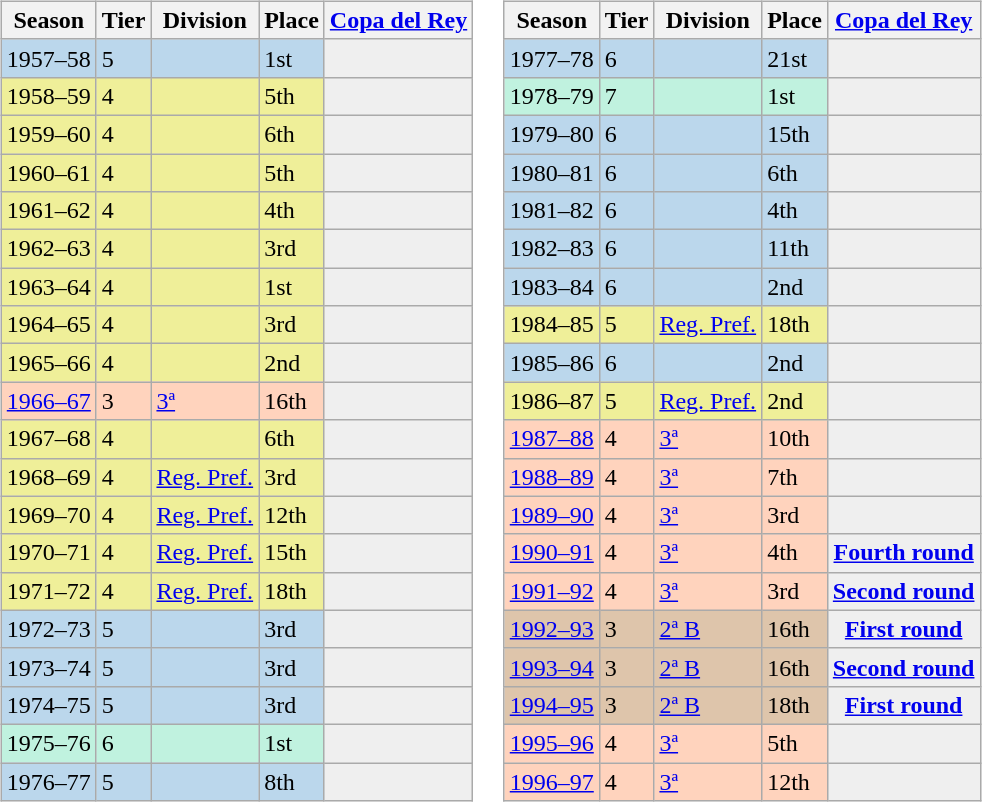<table>
<tr>
<td valign="top" width=0%><br><table class="wikitable">
<tr style="background:#f0f6fa;">
<th>Season</th>
<th>Tier</th>
<th>Division</th>
<th>Place</th>
<th><a href='#'>Copa del Rey</a></th>
</tr>
<tr>
<td style="background:#BBD7EC;">1957–58</td>
<td style="background:#BBD7EC;">5</td>
<td style="background:#BBD7EC;"></td>
<td style="background:#BBD7EC;">1st</td>
<th style="background:#efefef;"></th>
</tr>
<tr>
<td style="background:#EFEF99;">1958–59</td>
<td style="background:#EFEF99;">4</td>
<td style="background:#EFEF99;"></td>
<td style="background:#EFEF99;">5th</td>
<th style="background:#efefef;"></th>
</tr>
<tr>
<td style="background:#EFEF99;">1959–60</td>
<td style="background:#EFEF99;">4</td>
<td style="background:#EFEF99;"></td>
<td style="background:#EFEF99;">6th</td>
<th style="background:#efefef;"></th>
</tr>
<tr>
<td style="background:#EFEF99;">1960–61</td>
<td style="background:#EFEF99;">4</td>
<td style="background:#EFEF99;"></td>
<td style="background:#EFEF99;">5th</td>
<th style="background:#efefef;"></th>
</tr>
<tr>
<td style="background:#EFEF99;">1961–62</td>
<td style="background:#EFEF99;">4</td>
<td style="background:#EFEF99;"></td>
<td style="background:#EFEF99;">4th</td>
<th style="background:#efefef;"></th>
</tr>
<tr>
<td style="background:#EFEF99;">1962–63</td>
<td style="background:#EFEF99;">4</td>
<td style="background:#EFEF99;"></td>
<td style="background:#EFEF99;">3rd</td>
<th style="background:#efefef;"></th>
</tr>
<tr>
<td style="background:#EFEF99;">1963–64</td>
<td style="background:#EFEF99;">4</td>
<td style="background:#EFEF99;"></td>
<td style="background:#EFEF99;">1st</td>
<th style="background:#efefef;"></th>
</tr>
<tr>
<td style="background:#EFEF99;">1964–65</td>
<td style="background:#EFEF99;">4</td>
<td style="background:#EFEF99;"></td>
<td style="background:#EFEF99;">3rd</td>
<th style="background:#efefef;"></th>
</tr>
<tr>
<td style="background:#EFEF99;">1965–66</td>
<td style="background:#EFEF99;">4</td>
<td style="background:#EFEF99;"></td>
<td style="background:#EFEF99;">2nd</td>
<th style="background:#efefef;"></th>
</tr>
<tr>
<td style="background:#FFD3BD;"><a href='#'>1966–67</a></td>
<td style="background:#FFD3BD;">3</td>
<td style="background:#FFD3BD;"><a href='#'>3ª</a></td>
<td style="background:#FFD3BD;">16th</td>
<th style="background:#efefef;"></th>
</tr>
<tr>
<td style="background:#EFEF99;">1967–68</td>
<td style="background:#EFEF99;">4</td>
<td style="background:#EFEF99;"></td>
<td style="background:#EFEF99;">6th</td>
<th style="background:#efefef;"></th>
</tr>
<tr>
<td style="background:#EFEF99;">1968–69</td>
<td style="background:#EFEF99;">4</td>
<td style="background:#EFEF99;"><a href='#'>Reg. Pref.</a></td>
<td style="background:#EFEF99;">3rd</td>
<th style="background:#efefef;"></th>
</tr>
<tr>
<td style="background:#EFEF99;">1969–70</td>
<td style="background:#EFEF99;">4</td>
<td style="background:#EFEF99;"><a href='#'>Reg. Pref.</a></td>
<td style="background:#EFEF99;">12th</td>
<th style="background:#efefef;"></th>
</tr>
<tr>
<td style="background:#EFEF99;">1970–71</td>
<td style="background:#EFEF99;">4</td>
<td style="background:#EFEF99;"><a href='#'>Reg. Pref.</a></td>
<td style="background:#EFEF99;">15th</td>
<th style="background:#efefef;"></th>
</tr>
<tr>
<td style="background:#EFEF99;">1971–72</td>
<td style="background:#EFEF99;">4</td>
<td style="background:#EFEF99;"><a href='#'>Reg. Pref.</a></td>
<td style="background:#EFEF99;">18th</td>
<th style="background:#efefef;"></th>
</tr>
<tr>
<td style="background:#BBD7EC;">1972–73</td>
<td style="background:#BBD7EC;">5</td>
<td style="background:#BBD7EC;"></td>
<td style="background:#BBD7EC;">3rd</td>
<th style="background:#efefef;"></th>
</tr>
<tr>
<td style="background:#BBD7EC;">1973–74</td>
<td style="background:#BBD7EC;">5</td>
<td style="background:#BBD7EC;"></td>
<td style="background:#BBD7EC;">3rd</td>
<th style="background:#efefef;"></th>
</tr>
<tr>
<td style="background:#BBD7EC;">1974–75</td>
<td style="background:#BBD7EC;">5</td>
<td style="background:#BBD7EC;"></td>
<td style="background:#BBD7EC;">3rd</td>
<th style="background:#efefef;"></th>
</tr>
<tr>
<td style="background:#C0F2DF;">1975–76</td>
<td style="background:#C0F2DF;">6</td>
<td style="background:#C0F2DF;"></td>
<td style="background:#C0F2DF;">1st</td>
<th style="background:#efefef;"></th>
</tr>
<tr>
<td style="background:#BBD7EC;">1976–77</td>
<td style="background:#BBD7EC;">5</td>
<td style="background:#BBD7EC;"></td>
<td style="background:#BBD7EC;">8th</td>
<th style="background:#efefef;"></th>
</tr>
</table>
</td>
<td valign="top" width=0%><br><table class="wikitable">
<tr style="background:#f0f6fa;">
<th>Season</th>
<th>Tier</th>
<th>Division</th>
<th>Place</th>
<th><a href='#'>Copa del Rey</a></th>
</tr>
<tr>
<td style="background:#BBD7EC;">1977–78</td>
<td style="background:#BBD7EC;">6</td>
<td style="background:#BBD7EC;"></td>
<td style="background:#BBD7EC;">21st</td>
<th style="background:#efefef;"></th>
</tr>
<tr>
<td style="background:#C0F2DF;">1978–79</td>
<td style="background:#C0F2DF;">7</td>
<td style="background:#C0F2DF;"></td>
<td style="background:#C0F2DF;">1st</td>
<th style="background:#efefef;"></th>
</tr>
<tr>
<td style="background:#BBD7EC;">1979–80</td>
<td style="background:#BBD7EC;">6</td>
<td style="background:#BBD7EC;"></td>
<td style="background:#BBD7EC;">15th</td>
<th style="background:#efefef;"></th>
</tr>
<tr>
<td style="background:#BBD7EC;">1980–81</td>
<td style="background:#BBD7EC;">6</td>
<td style="background:#BBD7EC;"></td>
<td style="background:#BBD7EC;">6th</td>
<th style="background:#efefef;"></th>
</tr>
<tr>
<td style="background:#BBD7EC;">1981–82</td>
<td style="background:#BBD7EC;">6</td>
<td style="background:#BBD7EC;"></td>
<td style="background:#BBD7EC;">4th</td>
<th style="background:#efefef;"></th>
</tr>
<tr>
<td style="background:#BBD7EC;">1982–83</td>
<td style="background:#BBD7EC;">6</td>
<td style="background:#BBD7EC;"></td>
<td style="background:#BBD7EC;">11th</td>
<th style="background:#efefef;"></th>
</tr>
<tr>
<td style="background:#BBD7EC;">1983–84</td>
<td style="background:#BBD7EC;">6</td>
<td style="background:#BBD7EC;"></td>
<td style="background:#BBD7EC;">2nd</td>
<th style="background:#efefef;"></th>
</tr>
<tr>
<td style="background:#EFEF99;">1984–85</td>
<td style="background:#EFEF99;">5</td>
<td style="background:#EFEF99;"><a href='#'>Reg. Pref.</a></td>
<td style="background:#EFEF99;">18th</td>
<th style="background:#efefef;"></th>
</tr>
<tr>
<td style="background:#BBD7EC;">1985–86</td>
<td style="background:#BBD7EC;">6</td>
<td style="background:#BBD7EC;"></td>
<td style="background:#BBD7EC;">2nd</td>
<th style="background:#efefef;"></th>
</tr>
<tr>
<td style="background:#EFEF99;">1986–87</td>
<td style="background:#EFEF99;">5</td>
<td style="background:#EFEF99;"><a href='#'>Reg. Pref.</a></td>
<td style="background:#EFEF99;">2nd</td>
<th style="background:#efefef;"></th>
</tr>
<tr>
<td style="background:#FFD3BD;"><a href='#'>1987–88</a></td>
<td style="background:#FFD3BD;">4</td>
<td style="background:#FFD3BD;"><a href='#'>3ª</a></td>
<td style="background:#FFD3BD;">10th</td>
<th style="background:#efefef;"></th>
</tr>
<tr>
<td style="background:#FFD3BD;"><a href='#'>1988–89</a></td>
<td style="background:#FFD3BD;">4</td>
<td style="background:#FFD3BD;"><a href='#'>3ª</a></td>
<td style="background:#FFD3BD;">7th</td>
<th style="background:#efefef;"></th>
</tr>
<tr>
<td style="background:#FFD3BD;"><a href='#'>1989–90</a></td>
<td style="background:#FFD3BD;">4</td>
<td style="background:#FFD3BD;"><a href='#'>3ª</a></td>
<td style="background:#FFD3BD;">3rd</td>
<th style="background:#efefef;"></th>
</tr>
<tr>
<td style="background:#FFD3BD;"><a href='#'>1990–91</a></td>
<td style="background:#FFD3BD;">4</td>
<td style="background:#FFD3BD;"><a href='#'>3ª</a></td>
<td style="background:#FFD3BD;">4th</td>
<th style="background:#efefef;"><a href='#'>Fourth round</a></th>
</tr>
<tr>
<td style="background:#FFD3BD;"><a href='#'>1991–92</a></td>
<td style="background:#FFD3BD;">4</td>
<td style="background:#FFD3BD;"><a href='#'>3ª</a></td>
<td style="background:#FFD3BD;">3rd</td>
<th style="background:#efefef;"><a href='#'>Second round</a></th>
</tr>
<tr>
<td style="background:#DEC5AB;"><a href='#'>1992–93</a></td>
<td style="background:#DEC5AB;">3</td>
<td style="background:#DEC5AB;"><a href='#'>2ª B</a></td>
<td style="background:#DEC5AB;">16th</td>
<th style="background:#efefef;"><a href='#'>First round</a></th>
</tr>
<tr>
<td style="background:#DEC5AB;"><a href='#'>1993–94</a></td>
<td style="background:#DEC5AB;">3</td>
<td style="background:#DEC5AB;"><a href='#'>2ª B</a></td>
<td style="background:#DEC5AB;">16th</td>
<th style="background:#efefef;"><a href='#'>Second round</a></th>
</tr>
<tr>
<td style="background:#DEC5AB;"><a href='#'>1994–95</a></td>
<td style="background:#DEC5AB;">3</td>
<td style="background:#DEC5AB;"><a href='#'>2ª B</a></td>
<td style="background:#DEC5AB;">18th</td>
<th style="background:#efefef;"><a href='#'>First round</a></th>
</tr>
<tr>
<td style="background:#FFD3BD;"><a href='#'>1995–96</a></td>
<td style="background:#FFD3BD;">4</td>
<td style="background:#FFD3BD;"><a href='#'>3ª</a></td>
<td style="background:#FFD3BD;">5th</td>
<td style="background:#efefef;"></td>
</tr>
<tr>
<td style="background:#FFD3BD;"><a href='#'>1996–97</a></td>
<td style="background:#FFD3BD;">4</td>
<td style="background:#FFD3BD;"><a href='#'>3ª</a></td>
<td style="background:#FFD3BD;">12th</td>
<td style="background:#efefef;"></td>
</tr>
</table>
</td>
</tr>
</table>
